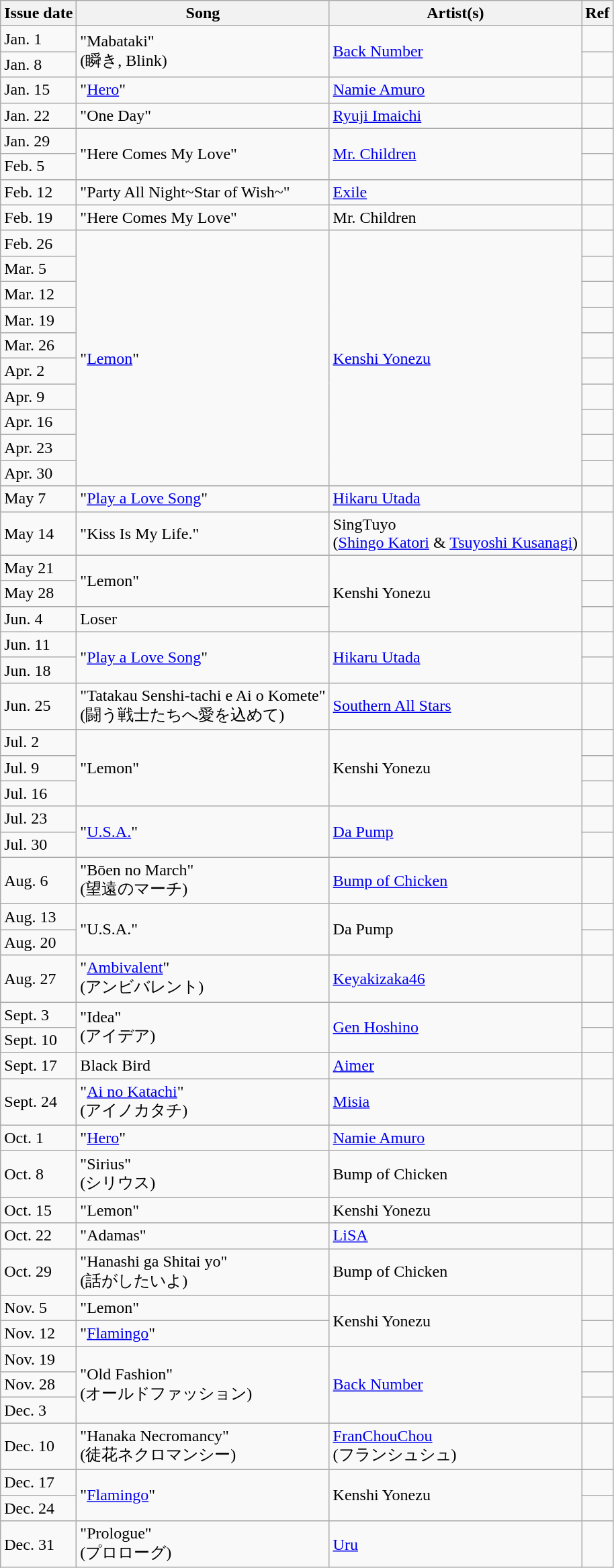<table class="wikitable">
<tr>
<th>Issue date</th>
<th>Song</th>
<th>Artist(s)</th>
<th>Ref</th>
</tr>
<tr>
<td>Jan. 1</td>
<td rowspan="2">"Mabataki"<br>(瞬き, Blink)</td>
<td rowspan="2"><a href='#'>Back Number</a></td>
<td></td>
</tr>
<tr>
<td>Jan. 8</td>
<td></td>
</tr>
<tr>
<td>Jan. 15</td>
<td>"<a href='#'>Hero</a>"</td>
<td><a href='#'>Namie Amuro</a></td>
<td></td>
</tr>
<tr>
<td>Jan. 22</td>
<td>"One Day"</td>
<td><a href='#'>Ryuji Imaichi</a></td>
<td></td>
</tr>
<tr>
<td>Jan. 29</td>
<td rowspan="2">"Here Comes My Love"</td>
<td rowspan="2"><a href='#'>Mr. Children</a></td>
<td></td>
</tr>
<tr>
<td>Feb. 5</td>
<td></td>
</tr>
<tr>
<td>Feb. 12</td>
<td>"Party All Night~Star of Wish~"</td>
<td><a href='#'>Exile</a></td>
<td></td>
</tr>
<tr>
<td>Feb. 19</td>
<td>"Here Comes My Love"</td>
<td>Mr. Children</td>
<td></td>
</tr>
<tr>
<td>Feb. 26</td>
<td rowspan="10">"<a href='#'>Lemon</a>"</td>
<td rowspan="10"><a href='#'>Kenshi Yonezu</a></td>
<td></td>
</tr>
<tr>
<td>Mar. 5</td>
<td></td>
</tr>
<tr>
<td>Mar. 12</td>
<td></td>
</tr>
<tr>
<td>Mar. 19</td>
<td></td>
</tr>
<tr>
<td>Mar. 26</td>
<td></td>
</tr>
<tr>
<td>Apr. 2</td>
<td></td>
</tr>
<tr>
<td>Apr. 9</td>
<td></td>
</tr>
<tr>
<td>Apr. 16</td>
<td></td>
</tr>
<tr>
<td>Apr. 23</td>
<td></td>
</tr>
<tr>
<td>Apr. 30</td>
<td></td>
</tr>
<tr>
<td>May 7</td>
<td>"<a href='#'>Play a Love Song</a>"</td>
<td><a href='#'>Hikaru Utada</a></td>
<td></td>
</tr>
<tr>
<td>May 14</td>
<td>"Kiss Is My Life."</td>
<td>SingTuyo<br>(<a href='#'>Shingo Katori</a> & <a href='#'>Tsuyoshi Kusanagi</a>)</td>
<td></td>
</tr>
<tr>
<td>May 21</td>
<td rowspan="2">"Lemon"</td>
<td rowspan="3">Kenshi Yonezu</td>
<td></td>
</tr>
<tr>
<td>May 28</td>
<td></td>
</tr>
<tr>
<td>Jun. 4</td>
<td>Loser</td>
<td></td>
</tr>
<tr>
<td>Jun. 11</td>
<td rowspan="2">"<a href='#'>Play a Love Song</a>"</td>
<td rowspan="2"><a href='#'>Hikaru Utada</a></td>
<td></td>
</tr>
<tr>
<td>Jun. 18</td>
<td></td>
</tr>
<tr>
<td>Jun. 25</td>
<td>"Tatakau Senshi-tachi e Ai o Komete"<br>(闘う戦士たちへ愛を込めて)</td>
<td><a href='#'>Southern All Stars</a></td>
<td></td>
</tr>
<tr>
<td>Jul. 2</td>
<td rowspan="3">"Lemon"</td>
<td rowspan="3">Kenshi Yonezu</td>
<td></td>
</tr>
<tr>
<td>Jul. 9</td>
<td></td>
</tr>
<tr>
<td>Jul. 16</td>
<td></td>
</tr>
<tr>
<td>Jul. 23</td>
<td rowspan="2">"<a href='#'>U.S.A.</a>"</td>
<td rowspan="2"><a href='#'>Da Pump</a></td>
<td></td>
</tr>
<tr>
<td>Jul. 30</td>
<td></td>
</tr>
<tr>
<td>Aug. 6</td>
<td>"Bōen no March"<br>(望遠のマーチ)</td>
<td><a href='#'>Bump of Chicken</a></td>
<td></td>
</tr>
<tr>
<td>Aug. 13</td>
<td rowspan="2">"U.S.A."</td>
<td rowspan="2">Da Pump</td>
<td></td>
</tr>
<tr>
<td>Aug. 20</td>
<td></td>
</tr>
<tr>
<td>Aug. 27</td>
<td>"<a href='#'>Ambivalent</a>"<br>(アンビバレント)</td>
<td><a href='#'>Keyakizaka46</a></td>
<td></td>
</tr>
<tr>
<td>Sept. 3</td>
<td rowspan="2">"Idea"<br>(アイデア)</td>
<td rowspan="2"><a href='#'>Gen Hoshino</a></td>
<td></td>
</tr>
<tr>
<td>Sept. 10</td>
<td></td>
</tr>
<tr>
<td>Sept. 17</td>
<td>Black Bird</td>
<td><a href='#'>Aimer</a></td>
<td></td>
</tr>
<tr>
<td>Sept. 24</td>
<td>"<a href='#'>Ai no Katachi</a>"<br>(アイノカタチ)</td>
<td><a href='#'>Misia</a></td>
<td></td>
</tr>
<tr>
<td>Oct. 1</td>
<td>"<a href='#'>Hero</a>"</td>
<td><a href='#'>Namie Amuro</a></td>
<td></td>
</tr>
<tr>
<td>Oct. 8</td>
<td>"Sirius"<br>(シリウス)</td>
<td>Bump of Chicken</td>
<td></td>
</tr>
<tr>
<td>Oct. 15</td>
<td>"Lemon"</td>
<td>Kenshi Yonezu</td>
<td></td>
</tr>
<tr>
<td>Oct. 22</td>
<td>"Adamas"</td>
<td><a href='#'>LiSA</a></td>
<td></td>
</tr>
<tr>
<td>Oct. 29</td>
<td>"Hanashi ga Shitai yo"<br>(話がしたいよ)</td>
<td>Bump of Chicken</td>
<td></td>
</tr>
<tr>
<td>Nov. 5</td>
<td>"Lemon"</td>
<td rowspan="2">Kenshi Yonezu</td>
<td></td>
</tr>
<tr>
<td>Nov. 12</td>
<td>"<a href='#'>Flamingo</a>"</td>
<td></td>
</tr>
<tr>
<td>Nov. 19</td>
<td rowspan="3">"Old Fashion"<br>(オールドファッション)</td>
<td rowspan="3"><a href='#'>Back Number</a></td>
<td></td>
</tr>
<tr>
<td>Nov. 28</td>
<td></td>
</tr>
<tr>
<td>Dec. 3</td>
<td></td>
</tr>
<tr>
<td>Dec. 10</td>
<td>"Hanaka Necromancy"<br>(徒花ネクロマンシー)</td>
<td><a href='#'>FranChouChou</a><br>(フランシュシュ)</td>
<td></td>
</tr>
<tr>
<td>Dec. 17</td>
<td rowspan="2">"<a href='#'>Flamingo</a>"</td>
<td rowspan="2">Kenshi Yonezu</td>
<td></td>
</tr>
<tr>
<td>Dec. 24</td>
<td></td>
</tr>
<tr>
<td>Dec. 31</td>
<td>"Prologue"<br>(プロローグ)</td>
<td><a href='#'>Uru</a></td>
<td></td>
</tr>
</table>
